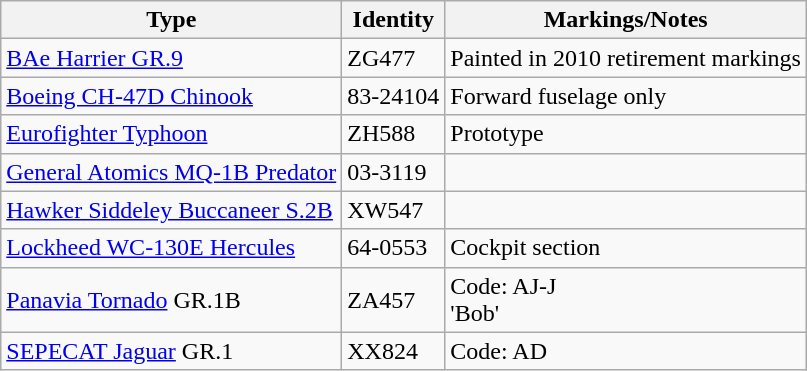<table class="wikitable sortable">
<tr>
<th>Type</th>
<th>Identity</th>
<th>Markings/Notes</th>
</tr>
<tr>
<td><a href='#'>BAe Harrier GR.9</a></td>
<td>ZG477</td>
<td>Painted in 2010 retirement markings</td>
</tr>
<tr>
<td><a href='#'>Boeing CH-47D Chinook</a></td>
<td>83-24104</td>
<td>Forward fuselage only</td>
</tr>
<tr>
<td><a href='#'>Eurofighter Typhoon</a></td>
<td>ZH588</td>
<td>Prototype</td>
</tr>
<tr>
<td><a href='#'>General Atomics MQ-1B Predator</a></td>
<td>03-3119</td>
<td></td>
</tr>
<tr>
<td><a href='#'>Hawker Siddeley Buccaneer S.2B</a></td>
<td>XW547</td>
<td></td>
</tr>
<tr>
<td><a href='#'>Lockheed WC-130E Hercules</a></td>
<td>64-0553</td>
<td>Cockpit section</td>
</tr>
<tr>
<td><a href='#'>Panavia Tornado</a> GR.1B</td>
<td>ZA457</td>
<td>Code: AJ-J<br>'Bob'</td>
</tr>
<tr>
<td><a href='#'>SEPECAT Jaguar</a> GR.1</td>
<td>XX824</td>
<td>Code: AD</td>
</tr>
</table>
